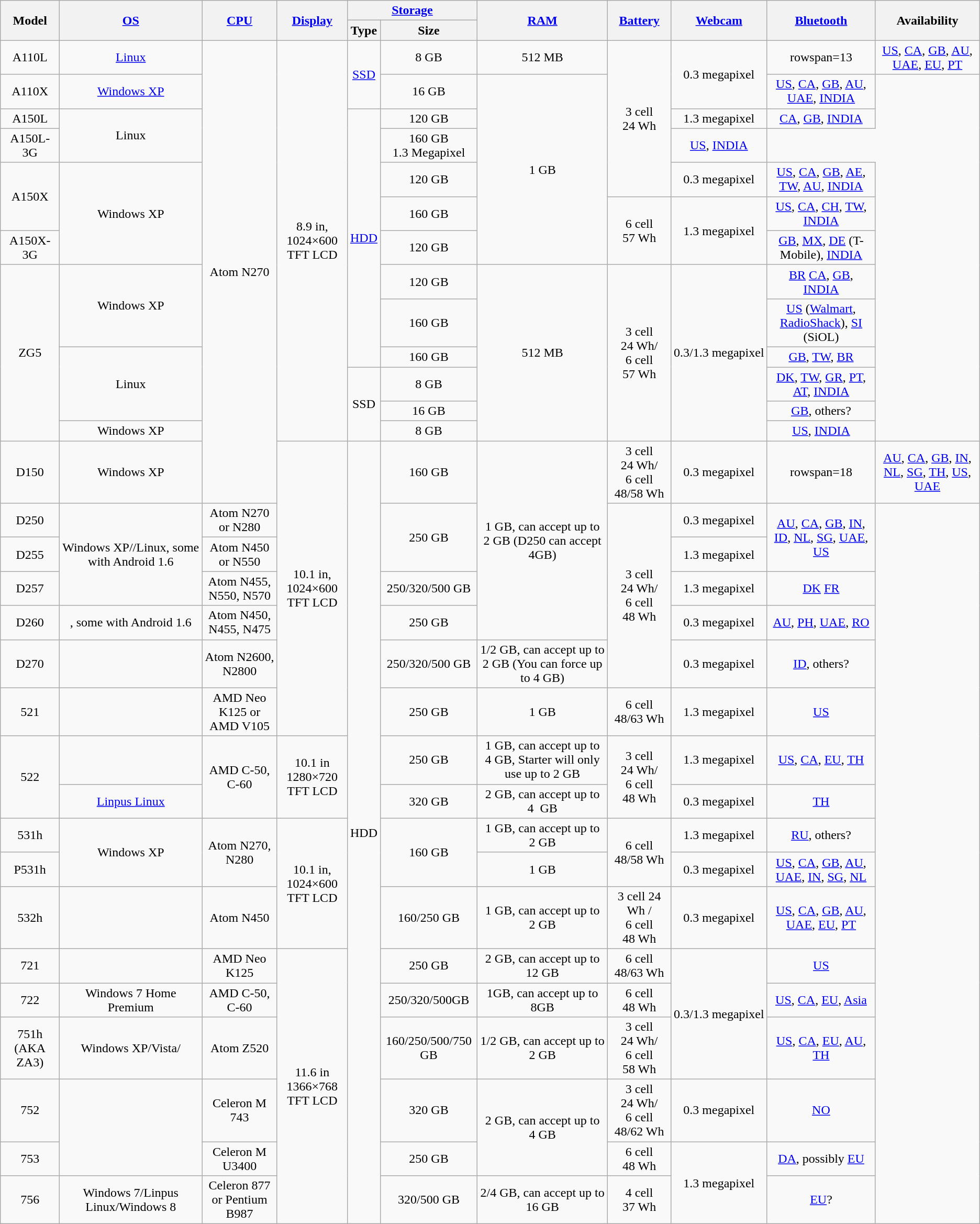<table class="wikitable" style="text-align:center; width:auto;">
<tr>
<th rowspan=2>Model</th>
<th rowspan=2><a href='#'>OS</a></th>
<th rowspan=2><a href='#'>CPU</a></th>
<th rowspan=2><a href='#'>Display</a></th>
<th colspan=2><a href='#'>Storage</a></th>
<th rowspan=2><a href='#'>RAM</a></th>
<th rowspan=2><a href='#'>Battery</a></th>
<th rowspan=2><a href='#'>Webcam</a></th>
<th rowspan=2><a href='#'>Bluetooth</a></th>
<th rowspan=2>Availability</th>
</tr>
<tr>
<th>Type</th>
<th>Size</th>
</tr>
<tr>
<td>A110L</td>
<td><a href='#'>Linux</a></td>
<td rowspan="14">Atom N270</td>
<td rowspan=13>8.9 in,<br>1024×600 TFT LCD</td>
<td rowspan=2><a href='#'>SSD</a></td>
<td>8 GB</td>
<td>512 MB</td>
<td rowspan=5>3 cell 24 Wh</td>
<td rowspan=2>0.3 megapixel</td>
<td>rowspan=13 </td>
<td><a href='#'>US</a>, <a href='#'>CA</a>, <a href='#'>GB</a>, <a href='#'>AU</a>, <a href='#'>UAE</a>, <a href='#'>EU</a>, <a href='#'>PT</a></td>
</tr>
<tr>
<td>A110X</td>
<td><a href='#'>Windows XP</a></td>
<td>16 GB</td>
<td rowspan=6>1 GB</td>
<td><a href='#'>US</a>, <a href='#'>CA</a>, <a href='#'>GB</a>, <a href='#'>AU</a>, <a href='#'>UAE</a>, <a href='#'>INDIA</a></td>
</tr>
<tr>
<td>A150L</td>
<td rowspan=2>Linux</td>
<td rowspan=8><a href='#'>HDD</a></td>
<td>120 GB</td>
<td>1.3 megapixel</td>
<td><a href='#'>CA</a>, <a href='#'>GB</a>, <a href='#'>INDIA</a></td>
</tr>
<tr>
<td>A150L-3G</td>
<td>160 GB<br>1.3 Megapixel</td>
<td><a href='#'>US</a>, <a href='#'>INDIA</a></td>
</tr>
<tr>
<td rowspan=2>A150X</td>
<td rowspan=3>Windows XP</td>
<td>120 GB</td>
<td>0.3 megapixel</td>
<td><a href='#'>US</a>, <a href='#'>CA</a>, <a href='#'>GB</a>, <a href='#'>AE</a>, <a href='#'>TW</a>, <a href='#'>AU</a>, <a href='#'>INDIA</a></td>
</tr>
<tr>
<td>160 GB</td>
<td rowspan=2>6 cell 57 Wh</td>
<td rowspan=2>1.3 megapixel</td>
<td><a href='#'>US</a>, <a href='#'>CA</a>, <a href='#'>CH</a>, <a href='#'>TW</a>, <a href='#'>INDIA</a></td>
</tr>
<tr>
<td>A150X-3G</td>
<td>120 GB</td>
<td><a href='#'>GB</a>, <a href='#'>MX</a>, <a href='#'>DE</a> (T-Mobile), <a href='#'>INDIA</a></td>
</tr>
<tr>
<td rowspan=6>ZG5</td>
<td rowspan=2>Windows XP</td>
<td>120 GB</td>
<td rowspan=6>512 MB</td>
<td rowspan=6>3 cell 24 Wh/<br> 6 cell 57 Wh</td>
<td rowspan=6>0.3/1.3 megapixel</td>
<td><a href='#'>BR</a> <a href='#'>CA</a>, <a href='#'>GB</a>, <a href='#'>INDIA</a></td>
</tr>
<tr>
<td>160 GB</td>
<td><a href='#'>US</a> (<a href='#'>Walmart</a>, <a href='#'>RadioShack</a>), <a href='#'>SI</a> (SiOL)</td>
</tr>
<tr>
<td rowspan=3>Linux</td>
<td>160 GB</td>
<td><a href='#'>GB</a>, <a href='#'>TW</a>, <a href='#'>BR</a></td>
</tr>
<tr>
<td rowspan=3>SSD</td>
<td>8 GB</td>
<td><a href='#'>DK</a>, <a href='#'>TW</a>, <a href='#'>GR</a>, <a href='#'>PT</a>, <a href='#'>AT</a>, <a href='#'>INDIA</a></td>
</tr>
<tr>
<td>16 GB</td>
<td><a href='#'>GB</a>, others?</td>
</tr>
<tr>
<td>Windows XP</td>
<td>8 GB</td>
<td><a href='#'>US</a>, <a href='#'>INDIA</a></td>
</tr>
<tr>
<td>D150</td>
<td>Windows XP</td>
<td rowspan=7>10.1 in,<br>1024×600 TFT LCD</td>
<td rowspan="18">HDD</td>
<td>160 GB</td>
<td rowspan="5">1 GB, can accept up to 2 GB (D250 can accept 4GB)</td>
<td>3 cell 24 Wh/<br> 6 cell 48/58 Wh</td>
<td>0.3 megapixel</td>
<td>rowspan=18</td>
<td><a href='#'>AU</a>, <a href='#'>CA</a>, <a href='#'>GB</a>, <a href='#'>IN</a>, <a href='#'>NL</a>, <a href='#'>SG</a>, <a href='#'>TH</a>, <a href='#'>US</a>, <a href='#'>UAE</a></td>
</tr>
<tr>
<td>D250</td>
<td rowspan=3>Windows XP//Linux, some with Android 1.6</td>
<td>Atom N270 or N280</td>
<td rowspan=2>250 GB</td>
<td rowspan=5>3 cell 24 Wh/<br> 6 cell 48 Wh</td>
<td>0.3 megapixel</td>
<td rowspan=2><a href='#'>AU</a>, <a href='#'>CA</a>, <a href='#'>GB</a>, <a href='#'>IN</a>, <a href='#'>ID</a>, <a href='#'>NL</a>, <a href='#'>SG</a>, <a href='#'>UAE</a>, <a href='#'>US</a></td>
</tr>
<tr>
<td>D255</td>
<td>Atom N450 or N550</td>
<td>1.3 megapixel</td>
</tr>
<tr>
<td>D257</td>
<td>Atom N455, N550, N570</td>
<td>250/320/500 GB</td>
<td>1.3 megapixel</td>
<td><a href='#'>DK</a> <a href='#'>FR</a></td>
</tr>
<tr>
<td>D260</td>
<td>, some with Android 1.6</td>
<td>Atom N450, N455, N475</td>
<td>250 GB</td>
<td>0.3 megapixel</td>
<td><a href='#'>AU</a>, <a href='#'>PH</a>, <a href='#'>UAE</a>, <a href='#'>RO</a></td>
</tr>
<tr>
<td>D270</td>
<td></td>
<td>Atom N2600, N2800</td>
<td>250/320/500 GB</td>
<td>1/2 GB, can accept up to 2 GB (You can force up to 4 GB)<br></td>
<td>0.3 megapixel</td>
<td><a href='#'>ID</a>, others?</td>
</tr>
<tr>
<td>521</td>
<td></td>
<td>AMD Neo K125 or<br> AMD V105</td>
<td>250 GB</td>
<td>1 GB</td>
<td>6 cell 48/63 Wh</td>
<td>1.3 megapixel</td>
<td><a href='#'>US</a></td>
</tr>
<tr>
<td rowspan=2>522</td>
<td></td>
<td rowspan=2>AMD C-50, C-60</td>
<td rowspan=2>10.1 in<br>1280×720 TFT LCD</td>
<td>250 GB</td>
<td>1 GB, can accept up to 4 GB,  Starter will only use up to 2 GB</td>
<td rowspan=2>3 cell 24 Wh/<br> 6 cell 48 Wh</td>
<td>1.3 megapixel</td>
<td><a href='#'>US</a>, <a href='#'>CA</a>, <a href='#'>EU</a>, <a href='#'>TH</a></td>
</tr>
<tr>
<td><a href='#'>Linpus Linux</a></td>
<td>320 GB</td>
<td>2 GB, can accept up to 4  GB</td>
<td>0.3 megapixel</td>
<td><a href='#'>TH</a></td>
</tr>
<tr>
<td>531h</td>
<td rowspan=2>Windows XP</td>
<td rowspan=2>Atom N270, N280</td>
<td rowspan=3>10.1 in,<br>1024×600 TFT LCD</td>
<td rowspan=2>160 GB</td>
<td>1 GB, can accept up to 2 GB</td>
<td rowspan=2>6 cell 48/58 Wh</td>
<td>1.3 megapixel</td>
<td><a href='#'>RU</a>, others?</td>
</tr>
<tr>
<td>P531h</td>
<td>1 GB</td>
<td>0.3 megapixel</td>
<td><a href='#'>US</a>, <a href='#'>CA</a>, <a href='#'>GB</a>, <a href='#'>AU</a>, <a href='#'>UAE</a>, <a href='#'>IN</a>, <a href='#'>SG</a>, <a href='#'>NL</a></td>
</tr>
<tr>
<td>532h</td>
<td></td>
<td>Atom N450</td>
<td>160/250 GB</td>
<td>1 GB, can accept up to 2 GB</td>
<td>3 cell 24 Wh /<br> 6 cell 48 Wh</td>
<td>0.3 megapixel</td>
<td><a href='#'>US</a>, <a href='#'>CA</a>, <a href='#'>GB</a>, <a href='#'>AU</a>, <a href='#'>UAE</a>, <a href='#'>EU</a>, <a href='#'>PT</a></td>
</tr>
<tr>
<td>721</td>
<td></td>
<td>AMD Neo K125</td>
<td rowspan="6">11.6 in<br>1366×768 TFT LCD</td>
<td>250 GB</td>
<td>2 GB, can accept up to 12 GB</td>
<td>6 cell 48/63 Wh</td>
<td rowspan="3">0.3/1.3 megapixel</td>
<td><a href='#'>US</a></td>
</tr>
<tr>
<td>722</td>
<td>Windows 7 Home Premium</td>
<td>AMD C-50, C-60</td>
<td>250/320/500GB</td>
<td>1GB, can accept up to 8GB</td>
<td>6 cell<br>48 Wh</td>
<td><a href='#'>US</a>, <a href='#'>CA</a>, <a href='#'>EU</a>, <a href='#'>Asia</a></td>
</tr>
<tr>
<td>751h (AKA ZA3)</td>
<td>Windows XP/Vista/</td>
<td>Atom Z520</td>
<td>160/250/500/750 GB</td>
<td>1/2 GB, can accept up to 2 GB</td>
<td>3 cell 24 Wh/<br> 6 cell 58 Wh</td>
<td><a href='#'>US</a>, <a href='#'>CA</a>, <a href='#'>EU</a>, <a href='#'>AU</a>, <a href='#'>TH</a></td>
</tr>
<tr>
<td>752</td>
<td rowspan=2></td>
<td>Celeron M 743</td>
<td>320 GB</td>
<td rowspan=2>2 GB, can accept up to 4 GB</td>
<td>3 cell 24 Wh/<br> 6 cell 48/62 Wh</td>
<td>0.3 megapixel</td>
<td><a href='#'>NO</a></td>
</tr>
<tr>
<td>753</td>
<td>Celeron M U3400</td>
<td>250 GB</td>
<td>6 cell 48 Wh</td>
<td rowspan=2>1.3 megapixel</td>
<td><a href='#'>DA</a>, possibly <a href='#'>EU</a></td>
</tr>
<tr>
<td>756</td>
<td>Windows 7/Linpus Linux/Windows 8</td>
<td>Celeron 877 or Pentium B987</td>
<td>320/500 GB</td>
<td>2/4 GB, can accept up to 16 GB</td>
<td>4 cell 37 Wh</td>
<td><a href='#'>EU</a>?</td>
</tr>
</table>
